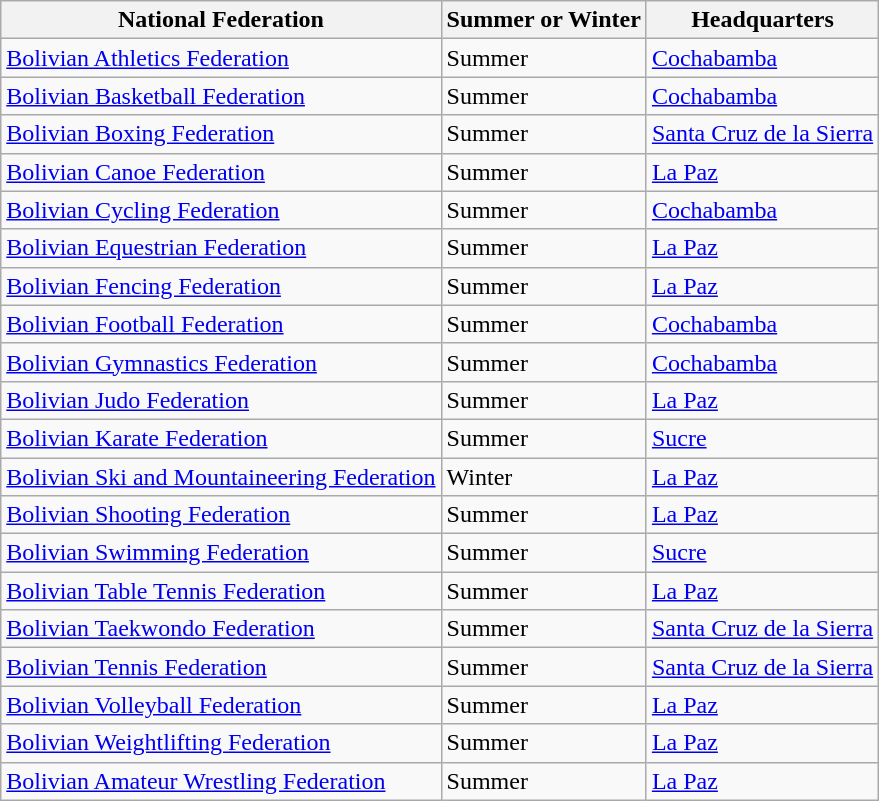<table class="wikitable sortable">
<tr>
<th>National Federation</th>
<th>Summer or Winter</th>
<th>Headquarters</th>
</tr>
<tr>
<td><a href='#'>Bolivian Athletics Federation</a></td>
<td>Summer</td>
<td><a href='#'>Cochabamba</a></td>
</tr>
<tr>
<td><a href='#'>Bolivian Basketball Federation</a></td>
<td>Summer</td>
<td><a href='#'>Cochabamba</a></td>
</tr>
<tr>
<td><a href='#'>Bolivian Boxing Federation</a></td>
<td>Summer</td>
<td><a href='#'>Santa Cruz de la Sierra</a></td>
</tr>
<tr>
<td><a href='#'>Bolivian Canoe Federation</a></td>
<td>Summer</td>
<td><a href='#'>La Paz</a></td>
</tr>
<tr>
<td><a href='#'>Bolivian Cycling Federation</a></td>
<td>Summer</td>
<td><a href='#'>Cochabamba</a></td>
</tr>
<tr>
<td><a href='#'>Bolivian Equestrian Federation</a></td>
<td>Summer</td>
<td><a href='#'>La Paz</a></td>
</tr>
<tr>
<td><a href='#'>Bolivian Fencing Federation</a></td>
<td>Summer</td>
<td><a href='#'>La Paz</a></td>
</tr>
<tr>
<td><a href='#'>Bolivian Football Federation</a></td>
<td>Summer</td>
<td><a href='#'>Cochabamba</a></td>
</tr>
<tr>
<td><a href='#'>Bolivian Gymnastics Federation</a></td>
<td>Summer</td>
<td><a href='#'>Cochabamba</a></td>
</tr>
<tr>
<td><a href='#'>Bolivian Judo Federation</a></td>
<td>Summer</td>
<td><a href='#'>La Paz</a></td>
</tr>
<tr>
<td><a href='#'>Bolivian Karate Federation</a></td>
<td>Summer</td>
<td><a href='#'>Sucre</a></td>
</tr>
<tr>
<td><a href='#'>Bolivian Ski and Mountaineering Federation</a></td>
<td>Winter</td>
<td><a href='#'>La Paz</a></td>
</tr>
<tr>
<td><a href='#'>Bolivian Shooting Federation</a></td>
<td>Summer</td>
<td><a href='#'>La Paz</a></td>
</tr>
<tr>
<td><a href='#'>Bolivian Swimming Federation</a></td>
<td>Summer</td>
<td><a href='#'>Sucre</a></td>
</tr>
<tr>
<td><a href='#'>Bolivian Table Tennis Federation</a></td>
<td>Summer</td>
<td><a href='#'>La Paz</a></td>
</tr>
<tr>
<td><a href='#'>Bolivian Taekwondo Federation</a></td>
<td>Summer</td>
<td><a href='#'>Santa Cruz de la Sierra</a></td>
</tr>
<tr>
<td><a href='#'>Bolivian Tennis Federation</a></td>
<td>Summer</td>
<td><a href='#'>Santa Cruz de la Sierra</a></td>
</tr>
<tr>
<td><a href='#'>Bolivian Volleyball Federation</a></td>
<td>Summer</td>
<td><a href='#'>La Paz</a></td>
</tr>
<tr>
<td><a href='#'>Bolivian Weightlifting Federation</a></td>
<td>Summer</td>
<td><a href='#'>La Paz</a></td>
</tr>
<tr>
<td><a href='#'>Bolivian Amateur Wrestling Federation</a></td>
<td>Summer</td>
<td><a href='#'>La Paz</a></td>
</tr>
</table>
